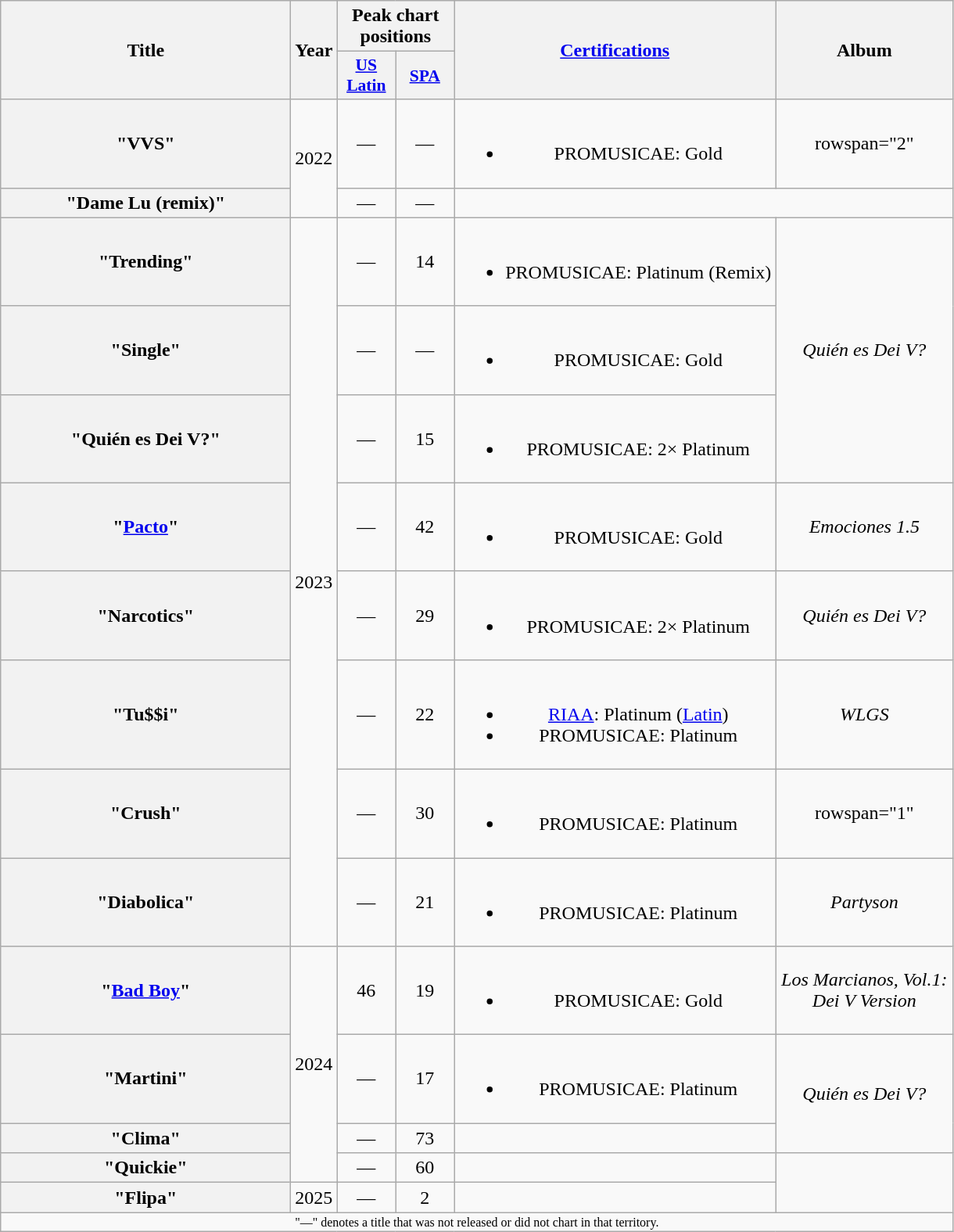<table class="wikitable plainrowheaders" style="text-align:center;">
<tr>
<th scope="col" rowspan="2" style="width:15em;">Title</th>
<th scope="col" rowspan="2" style="width:1em;">Year</th>
<th scope="col" colspan="2">Peak chart positions</th>
<th scope="col" rowspan="2"><a href='#'>Certifications</a></th>
<th scope="col" rowspan="2" style="width:9em;">Album</th>
</tr>
<tr>
<th scope="col" style="width:3em;font-size:90%;"><a href='#'>US<br>Latin</a><br></th>
<th scope="col" style="width:3em;font-size:90%;"><a href='#'>SPA</a><br></th>
</tr>
<tr>
<th scope="row">"VVS"</th>
<td rowspan="2">2022</td>
<td>—</td>
<td>—</td>
<td><br><ul><li>PROMUSICAE: Gold</li></ul></td>
<td>rowspan="2" </td>
</tr>
<tr>
<th scope="row">"Dame Lu (remix)"<br></th>
<td>—</td>
<td>—</td>
</tr>
<tr>
<th scope="row">"Trending"<br></th>
<td rowspan="8">2023</td>
<td>—</td>
<td>14</td>
<td><br><ul><li>PROMUSICAE: Platinum (Remix)</li></ul></td>
<td rowspan="3"><em>Quién es Dei V?</em></td>
</tr>
<tr>
<th scope="row">"Single"</th>
<td>—</td>
<td>—</td>
<td><br><ul><li>PROMUSICAE: Gold</li></ul></td>
</tr>
<tr>
<th scope="row">"Quién es Dei V?"</th>
<td>—</td>
<td>15</td>
<td><br><ul><li>PROMUSICAE: 2× Platinum</li></ul></td>
</tr>
<tr>
<th scope="row">"<a href='#'>Pacto</a>"<br></th>
<td>—</td>
<td>42</td>
<td><br><ul><li>PROMUSICAE: Gold</li></ul></td>
<td><em>Emociones 1.5</em></td>
</tr>
<tr>
<th scope="row">"Narcotics"<br></th>
<td>—</td>
<td>29</td>
<td><br><ul><li>PROMUSICAE: 2× Platinum</li></ul></td>
<td><em>Quién es Dei V?</em></td>
</tr>
<tr>
<th scope="row">"Tu$$i"<br></th>
<td>—</td>
<td>22</td>
<td><br><ul><li><a href='#'>RIAA</a>: Platinum <span>(<a href='#'>Latin</a>)</span></li><li>PROMUSICAE: Platinum</li></ul></td>
<td><em>WLGS</em></td>
</tr>
<tr>
<th scope="row">"Crush"<br></th>
<td>—</td>
<td>30</td>
<td><br><ul><li>PROMUSICAE: Platinum</li></ul></td>
<td>rowspan="1" </td>
</tr>
<tr>
<th scope="row">"Diabolica"<br></th>
<td>—</td>
<td>21</td>
<td><br><ul><li>PROMUSICAE: Platinum</li></ul></td>
<td><em>Partyson</em></td>
</tr>
<tr>
<th scope="row">"<a href='#'>Bad Boy</a>"<br></th>
<td rowspan="4">2024</td>
<td>46</td>
<td>19</td>
<td><br><ul><li>PROMUSICAE: Gold</li></ul></td>
<td rowspan="1"><em>Los Marcianos, Vol.1: Dei V Version</em></td>
</tr>
<tr>
<th scope="row">"Martini"</th>
<td>—</td>
<td>17</td>
<td><br><ul><li>PROMUSICAE: Platinum</li></ul></td>
<td rowspan="2"><em>Quién es Dei V?</em></td>
</tr>
<tr>
<th scope="row">"Clima"<br></th>
<td>—</td>
<td>73</td>
<td></td>
</tr>
<tr>
<th scope="row">"Quickie"</th>
<td>—</td>
<td>60</td>
<td></td>
</tr>
<tr>
<th scope="row">"Flipa"<br></th>
<td>2025</td>
<td>—</td>
<td>2</td>
<td></td>
</tr>
<tr>
<td colspan="14" style="font-size:8pt;">"—" denotes a title that was not released or did not chart in that territory.</td>
</tr>
</table>
